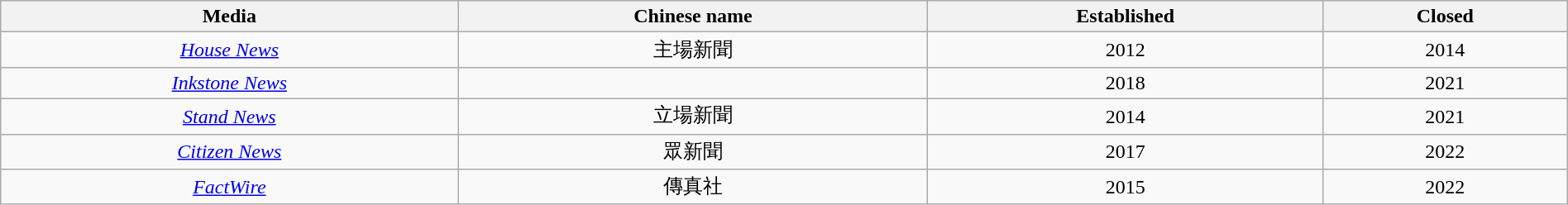<table class="wikitable sortable" style=" width:100%; text-align:center; margin:0 auto">
<tr>
<th>Media</th>
<th>Chinese name</th>
<th>Established</th>
<th>Closed</th>
</tr>
<tr>
<td><em><a href='#'>House News</a></em></td>
<td>主場新聞</td>
<td>2012</td>
<td>2014</td>
</tr>
<tr>
<td><em><a href='#'>Inkstone News</a></em></td>
<td></td>
<td>2018</td>
<td>2021</td>
</tr>
<tr>
<td><em><a href='#'>Stand News</a></em></td>
<td>立場新聞</td>
<td>2014</td>
<td>2021</td>
</tr>
<tr>
<td><em><a href='#'>Citizen News</a></em></td>
<td>眾新聞</td>
<td>2017</td>
<td>2022</td>
</tr>
<tr>
<td><em><a href='#'>FactWire</a></em></td>
<td>傳真社</td>
<td>2015</td>
<td>2022</td>
</tr>
</table>
